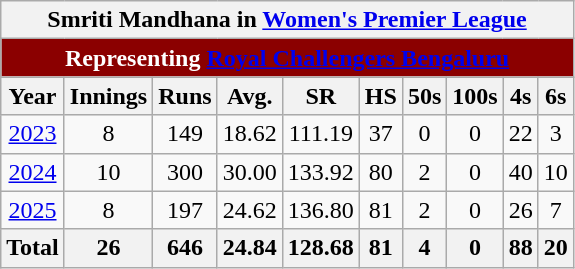<table class="wikitable" style="text-align:center;">
<tr>
<th colspan=11>Smriti Mandhana in <a href='#'><span>Women's Premier League</span></a></th>
</tr>
<tr>
<th colspan=11 style="background: #8B0000; color:#FFFFFF">Representing <a href='#'><span>Royal Challengers Bengaluru</span></a></th>
</tr>
<tr>
<th>Year</th>
<th>Innings</th>
<th>Runs</th>
<th>Avg.</th>
<th>SR</th>
<th>HS</th>
<th>50s</th>
<th>100s</th>
<th>4s</th>
<th>6s</th>
</tr>
<tr>
<td><a href='#'>2023</a></td>
<td>8</td>
<td>149</td>
<td>18.62</td>
<td>111.19</td>
<td>37</td>
<td>0</td>
<td>0</td>
<td>22</td>
<td>3</td>
</tr>
<tr>
<td><a href='#'>2024</a></td>
<td>10</td>
<td>300</td>
<td>30.00</td>
<td>133.92</td>
<td>80</td>
<td>2</td>
<td>0</td>
<td>40</td>
<td>10</td>
</tr>
<tr>
<td><a href='#'>2025</a></td>
<td>8</td>
<td>197</td>
<td>24.62</td>
<td>136.80</td>
<td>81</td>
<td>2</td>
<td>0</td>
<td>26</td>
<td>7</td>
</tr>
<tr>
<th>Total</th>
<th>26</th>
<th>646</th>
<th>24.84</th>
<th>128.68</th>
<th>81</th>
<th>4</th>
<th>0</th>
<th>88</th>
<th>20</th>
</tr>
</table>
